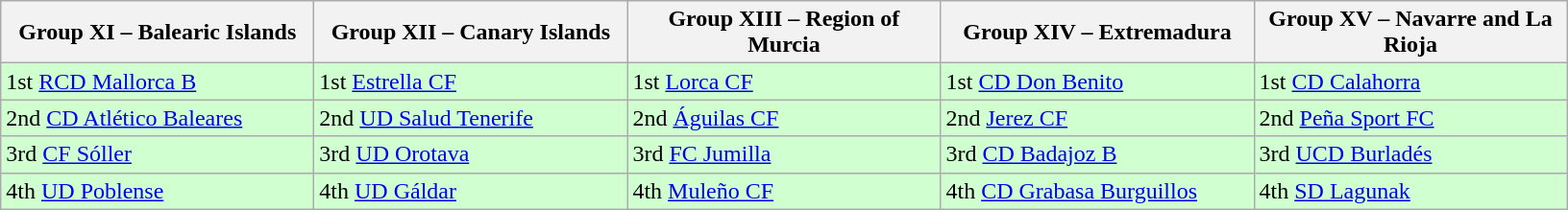<table class="wikitable">
<tr>
<th width=210>Group XI – Balearic Islands </th>
<th width=210>Group XII – Canary Islands </th>
<th width=210>Group XIII – Region of Murcia </th>
<th width=210>Group XIV – Extremadura </th>
<th width=210>Group XV – Navarre and La Rioja </th>
</tr>
<tr style="background:#D0FFD0;">
<td>1st <a href='#'>RCD Mallorca B</a></td>
<td>1st <a href='#'>Estrella CF</a></td>
<td>1st <a href='#'>Lorca CF</a></td>
<td>1st <a href='#'>CD Don Benito</a></td>
<td>1st <a href='#'>CD Calahorra</a></td>
</tr>
<tr style="background:#D0FFD0;">
<td>2nd <a href='#'>CD Atlético Baleares</a></td>
<td>2nd <a href='#'>UD Salud Tenerife</a></td>
<td>2nd <a href='#'>Águilas CF</a></td>
<td>2nd <a href='#'>Jerez CF</a></td>
<td>2nd <a href='#'>Peña Sport FC</a></td>
</tr>
<tr style="background:#D0FFD0;">
<td>3rd <a href='#'>CF Sóller</a></td>
<td>3rd <a href='#'>UD Orotava</a></td>
<td>3rd <a href='#'>FC Jumilla</a></td>
<td>3rd <a href='#'>CD Badajoz B</a></td>
<td>3rd <a href='#'>UCD Burladés</a></td>
</tr>
<tr style="background:#D0FFD0;">
<td>4th <a href='#'>UD Poblense</a></td>
<td>4th <a href='#'>UD Gáldar</a></td>
<td>4th <a href='#'>Muleño CF</a></td>
<td>4th <a href='#'>CD Grabasa Burguillos</a></td>
<td>4th <a href='#'>SD Lagunak</a></td>
</tr>
</table>
